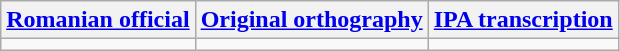<table class="wikitable">
<tr>
<th><a href='#'>Romanian official</a></th>
<th><a href='#'>Original orthography</a></th>
<th><a href='#'>IPA transcription</a></th>
</tr>
<tr style="vertical-align:top; white-space:nowrap">
<td></td>
<td></td>
<td></td>
</tr>
</table>
